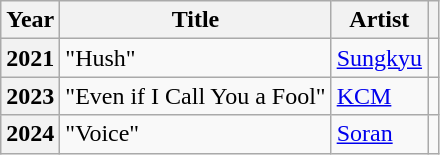<table class="wikitable plainrowheaders">
<tr>
<th scope="col">Year</th>
<th scope="col">Title</th>
<th scope="col">Artist</th>
<th scope="col" class="unsortable"></th>
</tr>
<tr>
<th scope="row">2021</th>
<td>"Hush"</td>
<td><a href='#'>Sungkyu</a></td>
<td style="text-align:center"></td>
</tr>
<tr>
<th scope="row">2023</th>
<td>"Even if I Call You a Fool"</td>
<td><a href='#'>KCM</a></td>
<td style="text-align:center"></td>
</tr>
<tr>
<th scope="row">2024</th>
<td>"Voice"</td>
<td><a href='#'>Soran</a></td>
<td style="text-align:center"></td>
</tr>
</table>
